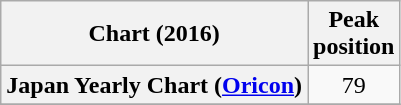<table class="wikitable sortable plainrowheaders" style="text-align:center">
<tr>
<th scope="col">Chart (2016)</th>
<th scope="col">Peak<br>position</th>
</tr>
<tr>
<th scope="row">Japan Yearly Chart (<a href='#'>Oricon</a>)</th>
<td>79</td>
</tr>
<tr>
</tr>
</table>
